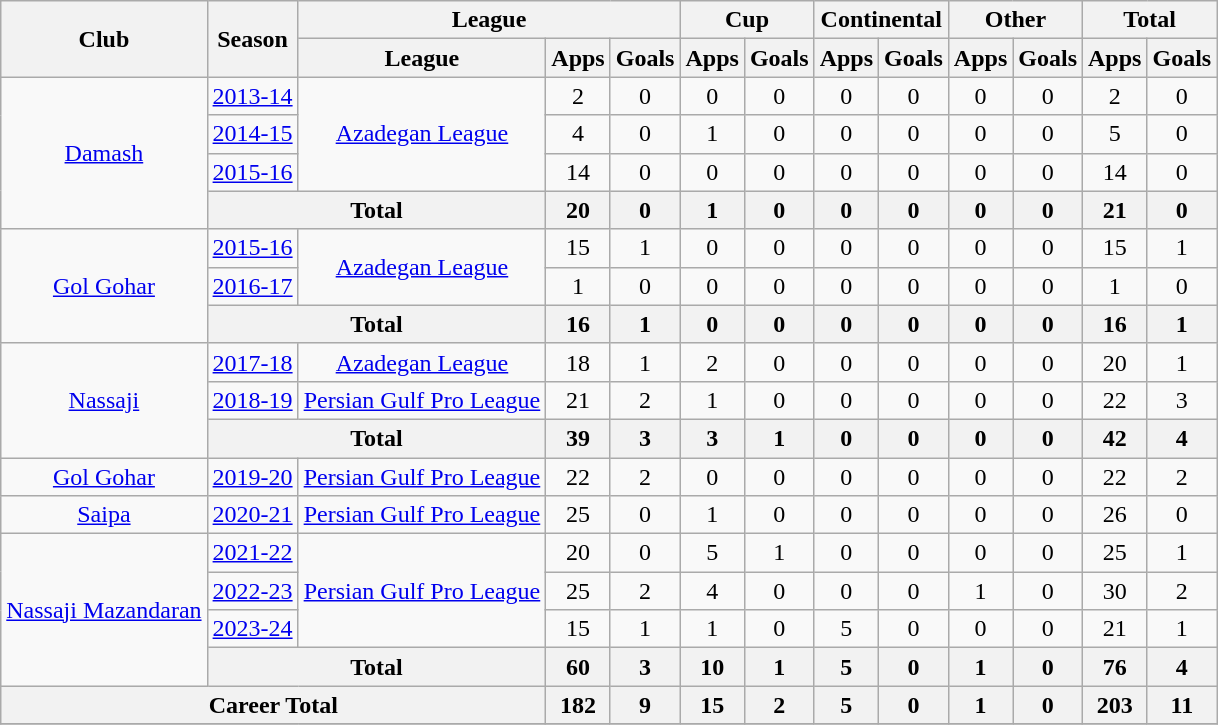<table class="wikitable"style="text-align:center;">
<tr>
<th rowspan=2>Club</th>
<th rowspan=2>Season</th>
<th colspan=3>League</th>
<th colspan=2>Cup</th>
<th colspan=2>Continental</th>
<th colspan=2>Other</th>
<th colspan=2>Total</th>
</tr>
<tr>
<th>League</th>
<th>Apps</th>
<th>Goals</th>
<th>Apps</th>
<th>Goals</th>
<th>Apps</th>
<th>Goals</th>
<th>Apps</th>
<th>Goals</th>
<th>Apps</th>
<th>Goals</th>
</tr>
<tr>
<td rowspan="4"><a href='#'>Damash</a></td>
<td><a href='#'>2013-14</a></td>
<td rowspan="3"><a href='#'>Azadegan League</a></td>
<td>2</td>
<td>0</td>
<td>0</td>
<td>0</td>
<td>0</td>
<td>0</td>
<td>0</td>
<td>0</td>
<td>2</td>
<td>0</td>
</tr>
<tr>
<td><a href='#'>2014-15</a></td>
<td>4</td>
<td>0</td>
<td>1</td>
<td>0</td>
<td>0</td>
<td>0</td>
<td>0</td>
<td>0</td>
<td>5</td>
<td>0</td>
</tr>
<tr>
<td><a href='#'>2015-16</a></td>
<td>14</td>
<td>0</td>
<td>0</td>
<td>0</td>
<td>0</td>
<td>0</td>
<td>0</td>
<td>0</td>
<td>14</td>
<td>0</td>
</tr>
<tr>
<th colspan=2>Total</th>
<th>20</th>
<th>0</th>
<th>1</th>
<th>0</th>
<th>0</th>
<th>0</th>
<th>0</th>
<th>0</th>
<th>21</th>
<th>0</th>
</tr>
<tr>
<td rowspan="3"><a href='#'>Gol Gohar</a></td>
<td><a href='#'>2015-16</a></td>
<td rowspan="2"><a href='#'>Azadegan League</a></td>
<td>15</td>
<td>1</td>
<td>0</td>
<td>0</td>
<td>0</td>
<td>0</td>
<td>0</td>
<td>0</td>
<td>15</td>
<td>1</td>
</tr>
<tr>
<td><a href='#'>2016-17</a></td>
<td>1</td>
<td>0</td>
<td>0</td>
<td>0</td>
<td>0</td>
<td>0</td>
<td>0</td>
<td>0</td>
<td>1</td>
<td>0</td>
</tr>
<tr>
<th colspan=2>Total</th>
<th>16</th>
<th>1</th>
<th>0</th>
<th>0</th>
<th>0</th>
<th>0</th>
<th>0</th>
<th>0</th>
<th>16</th>
<th>1</th>
</tr>
<tr>
<td rowspan="3"><a href='#'>Nassaji</a></td>
<td><a href='#'>2017-18</a></td>
<td><a href='#'>Azadegan League</a></td>
<td>18</td>
<td>1</td>
<td>2</td>
<td>0</td>
<td>0</td>
<td>0</td>
<td>0</td>
<td>0</td>
<td>20</td>
<td>1</td>
</tr>
<tr>
<td><a href='#'>2018-19</a></td>
<td><a href='#'>Persian Gulf Pro League</a></td>
<td>21</td>
<td>2</td>
<td>1</td>
<td 1>0</td>
<td>0</td>
<td>0</td>
<td>0</td>
<td>0</td>
<td>22</td>
<td>3</td>
</tr>
<tr>
<th colspan=2>Total</th>
<th>39</th>
<th>3</th>
<th>3</th>
<th>1</th>
<th>0</th>
<th>0</th>
<th>0</th>
<th>0</th>
<th>42</th>
<th>4</th>
</tr>
<tr>
<td><a href='#'>Gol Gohar</a></td>
<td><a href='#'>2019-20</a></td>
<td><a href='#'>Persian Gulf Pro League</a></td>
<td>22</td>
<td>2</td>
<td>0</td>
<td>0</td>
<td>0</td>
<td>0</td>
<td>0</td>
<td>0</td>
<td>22</td>
<td>2</td>
</tr>
<tr>
<td><a href='#'>Saipa</a></td>
<td><a href='#'>2020-21</a></td>
<td><a href='#'>Persian Gulf Pro League</a></td>
<td>25</td>
<td>0</td>
<td>1</td>
<td>0</td>
<td>0</td>
<td>0</td>
<td>0</td>
<td>0</td>
<td>26</td>
<td>0</td>
</tr>
<tr>
<td rowspan="4"><a href='#'>Nassaji Mazandaran</a></td>
<td><a href='#'>2021-22</a></td>
<td rowspan="3"><a href='#'>Persian Gulf Pro League</a></td>
<td>20</td>
<td>0</td>
<td>5</td>
<td>1</td>
<td>0</td>
<td>0</td>
<td>0</td>
<td>0</td>
<td>25</td>
<td>1</td>
</tr>
<tr>
<td><a href='#'>2022-23</a></td>
<td>25</td>
<td>2</td>
<td>4</td>
<td>0</td>
<td>0</td>
<td>0</td>
<td>1</td>
<td>0</td>
<td>30</td>
<td>2</td>
</tr>
<tr>
<td><a href='#'>2023-24</a></td>
<td>15</td>
<td>1</td>
<td>1</td>
<td>0</td>
<td>5</td>
<td>0</td>
<td>0</td>
<td>0</td>
<td>21</td>
<td>1</td>
</tr>
<tr>
<th colspan=2>Total</th>
<th>60</th>
<th>3</th>
<th>10</th>
<th>1</th>
<th>5</th>
<th>0</th>
<th>1</th>
<th>0</th>
<th>76</th>
<th>4</th>
</tr>
<tr>
<th colspan=3>Career Total</th>
<th>182</th>
<th>9</th>
<th>15</th>
<th>2</th>
<th>5</th>
<th>0</th>
<th>1</th>
<th>0</th>
<th>203</th>
<th>11</th>
</tr>
<tr>
</tr>
</table>
